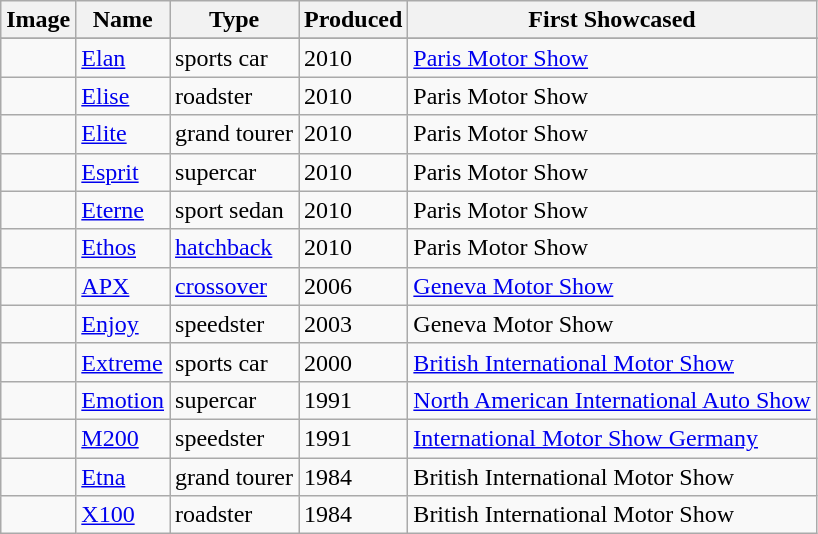<table class="wikitable sortable">
<tr>
<th>Image</th>
<th>Name</th>
<th>Type</th>
<th>Produced</th>
<th>First Showcased</th>
</tr>
<tr>
</tr>
<tr>
<td></td>
<td><a href='#'>Elan</a></td>
<td>sports car</td>
<td>2010</td>
<td><a href='#'>Paris Motor Show</a></td>
</tr>
<tr>
<td></td>
<td><a href='#'>Elise</a></td>
<td>roadster</td>
<td>2010</td>
<td>Paris Motor Show</td>
</tr>
<tr>
<td></td>
<td><a href='#'>Elite</a></td>
<td>grand tourer</td>
<td>2010</td>
<td>Paris Motor Show</td>
</tr>
<tr>
<td></td>
<td><a href='#'>Esprit</a></td>
<td>supercar</td>
<td>2010</td>
<td>Paris Motor Show</td>
</tr>
<tr>
<td></td>
<td><a href='#'>Eterne</a></td>
<td>sport sedan</td>
<td>2010</td>
<td>Paris Motor Show</td>
</tr>
<tr>
<td></td>
<td><a href='#'>Ethos</a></td>
<td><a href='#'>hatchback</a></td>
<td>2010</td>
<td>Paris Motor Show</td>
</tr>
<tr>
<td></td>
<td><a href='#'>APX</a></td>
<td><a href='#'>crossover</a></td>
<td>2006</td>
<td><a href='#'>Geneva Motor Show</a></td>
</tr>
<tr>
<td></td>
<td><a href='#'>Enjoy</a></td>
<td>speedster</td>
<td>2003</td>
<td>Geneva Motor Show</td>
</tr>
<tr>
<td></td>
<td><a href='#'>Extreme</a></td>
<td>sports car</td>
<td>2000</td>
<td><a href='#'>British International Motor Show</a></td>
</tr>
<tr>
<td></td>
<td><a href='#'>Emotion</a></td>
<td>supercar</td>
<td>1991</td>
<td><a href='#'>North American International Auto Show</a></td>
</tr>
<tr>
<td></td>
<td><a href='#'>M200</a></td>
<td>speedster</td>
<td>1991</td>
<td><a href='#'>International Motor Show Germany</a></td>
</tr>
<tr>
<td></td>
<td><a href='#'>Etna</a></td>
<td>grand tourer</td>
<td>1984</td>
<td>British International Motor Show</td>
</tr>
<tr>
<td></td>
<td><a href='#'>X100</a></td>
<td>roadster</td>
<td>1984</td>
<td>British International Motor Show</td>
</tr>
</table>
